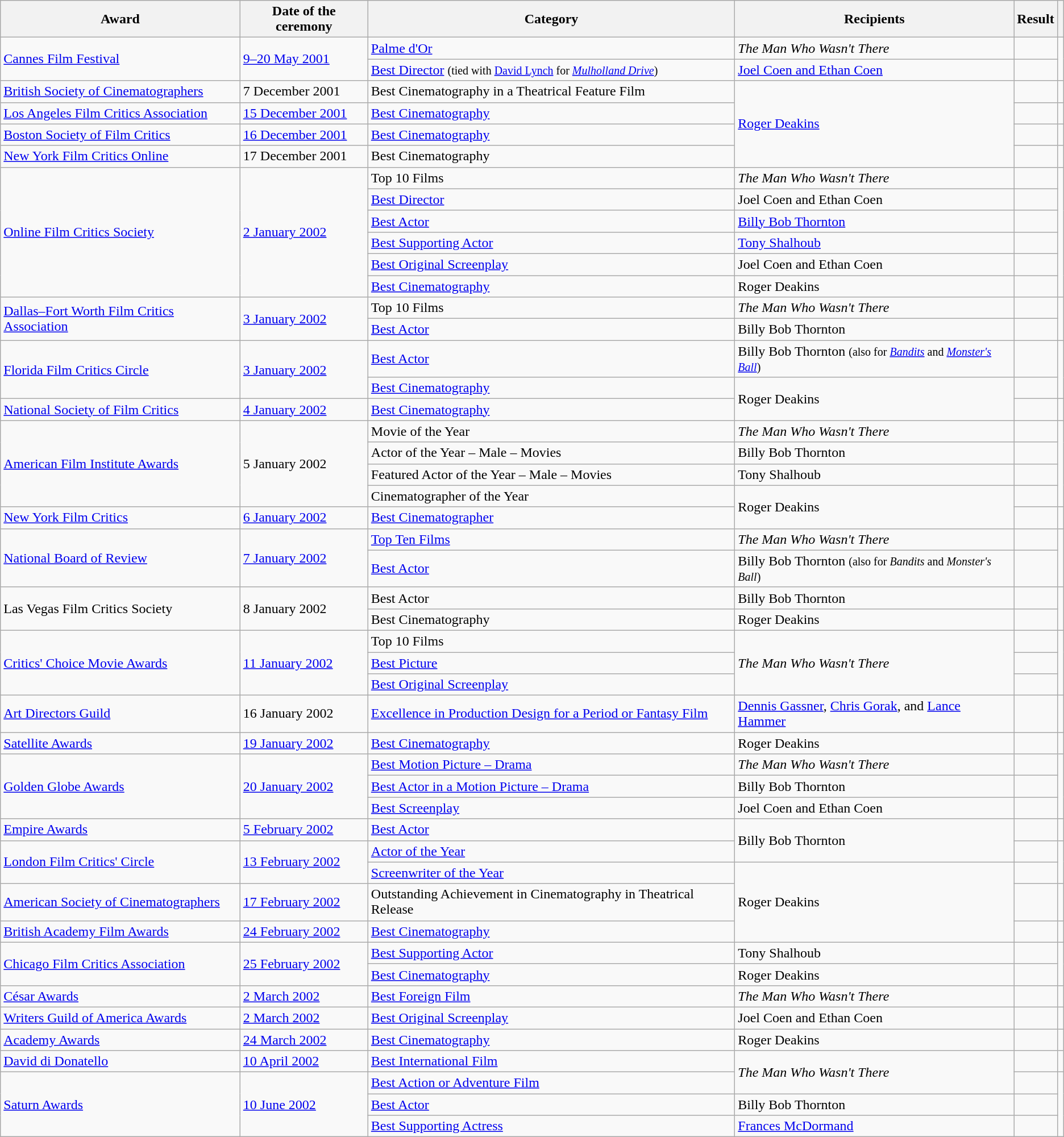<table class="wikitable plainrowheaders sortable">
<tr>
<th scope="col">Award</th>
<th scope="col">Date of the ceremony</th>
<th scope="col">Category</th>
<th scope="col">Recipients</th>
<th scope="col">Result</th>
<th class="unsortable" scope="col"></th>
</tr>
<tr>
<td rowspan="2"><a href='#'>Cannes Film Festival</a></td>
<td rowspan="2"><a href='#'>9–20 May 2001</a></td>
<td><a href='#'>Palme d'Or</a></td>
<td><em>The Man Who Wasn't There</em></td>
<td></td>
<td rowspan="2"></td>
</tr>
<tr>
<td><a href='#'>Best Director</a> <small>(tied with <a href='#'>David Lynch</a> for <em><a href='#'>Mulholland Drive</a></em>)</small></td>
<td><a href='#'>Joel Coen and Ethan Coen</a></td>
<td></td>
</tr>
<tr>
<td><a href='#'>British Society of Cinematographers</a></td>
<td>7 December 2001</td>
<td>Best Cinematography in a Theatrical Feature Film</td>
<td rowspan="4"><a href='#'>Roger Deakins</a></td>
<td></td>
<td></td>
</tr>
<tr>
<td><a href='#'>Los Angeles Film Critics Association</a></td>
<td><a href='#'>15 December 2001</a></td>
<td><a href='#'>Best Cinematography</a></td>
<td></td>
<td></td>
</tr>
<tr>
<td><a href='#'>Boston Society of Film Critics</a></td>
<td><a href='#'>16 December 2001</a></td>
<td><a href='#'>Best Cinematography</a></td>
<td></td>
<td></td>
</tr>
<tr>
<td><a href='#'>New York Film Critics Online</a></td>
<td>17 December 2001</td>
<td>Best Cinematography</td>
<td></td>
<td></td>
</tr>
<tr>
<td rowspan="6"><a href='#'>Online Film Critics Society</a></td>
<td rowspan="6"><a href='#'>2 January 2002</a></td>
<td>Top 10 Films</td>
<td><em>The Man Who Wasn't There</em></td>
<td></td>
<td rowspan="6"></td>
</tr>
<tr>
<td><a href='#'>Best Director</a></td>
<td>Joel Coen and Ethan Coen</td>
<td></td>
</tr>
<tr>
<td><a href='#'>Best Actor</a></td>
<td><a href='#'>Billy Bob Thornton</a></td>
<td></td>
</tr>
<tr>
<td><a href='#'>Best Supporting Actor</a></td>
<td><a href='#'>Tony Shalhoub</a></td>
<td></td>
</tr>
<tr>
<td><a href='#'>Best Original Screenplay</a></td>
<td>Joel Coen and Ethan Coen</td>
<td></td>
</tr>
<tr>
<td><a href='#'>Best Cinematography</a></td>
<td>Roger Deakins</td>
<td></td>
</tr>
<tr>
<td rowspan="2"><a href='#'>Dallas–Fort Worth Film Critics Association</a></td>
<td rowspan="2"><a href='#'>3 January 2002</a></td>
<td>Top 10 Films</td>
<td><em>The Man Who Wasn't There</em></td>
<td></td>
<td rowspan="2"></td>
</tr>
<tr>
<td><a href='#'>Best Actor</a></td>
<td>Billy Bob Thornton</td>
<td></td>
</tr>
<tr>
<td rowspan="2"><a href='#'>Florida Film Critics Circle</a></td>
<td rowspan="2"><a href='#'>3 January 2002</a></td>
<td><a href='#'>Best Actor</a></td>
<td>Billy Bob Thornton <small>(also for <a href='#'><em>Bandits</em></a> and <em><a href='#'>Monster's Ball</a></em>)</small></td>
<td></td>
<td rowspan="2"></td>
</tr>
<tr>
<td><a href='#'>Best Cinematography</a></td>
<td rowspan="2">Roger Deakins</td>
<td></td>
</tr>
<tr>
<td><a href='#'>National Society of Film Critics</a></td>
<td><a href='#'>4 January 2002</a></td>
<td><a href='#'>Best Cinematography</a></td>
<td></td>
<td></td>
</tr>
<tr>
<td rowspan="4"><a href='#'>American Film Institute Awards</a></td>
<td rowspan="4">5 January 2002</td>
<td>Movie of the Year</td>
<td><em>The Man Who Wasn't There</em></td>
<td></td>
<td rowspan="4"></td>
</tr>
<tr>
<td>Actor of the Year – Male – Movies</td>
<td>Billy Bob Thornton</td>
<td></td>
</tr>
<tr>
<td>Featured Actor of the Year – Male – Movies</td>
<td>Tony Shalhoub</td>
<td></td>
</tr>
<tr>
<td>Cinematographer of the Year</td>
<td rowspan="2">Roger Deakins</td>
<td></td>
</tr>
<tr>
<td><a href='#'>New York Film Critics</a></td>
<td><a href='#'>6 January 2002</a></td>
<td><a href='#'>Best Cinematographer</a></td>
<td></td>
<td></td>
</tr>
<tr>
<td rowspan="2"><a href='#'>National Board of Review</a></td>
<td rowspan="2"><a href='#'>7 January 2002</a></td>
<td><a href='#'>Top Ten Films</a></td>
<td><em>The Man Who Wasn't There</em></td>
<td></td>
<td rowspan="2"></td>
</tr>
<tr>
<td><a href='#'>Best Actor</a></td>
<td>Billy Bob Thornton <small>(also for <em>Bandits</em> and <em>Monster's Ball</em>)</small></td>
<td></td>
</tr>
<tr>
<td rowspan="2">Las Vegas Film Critics Society</td>
<td rowspan="2">8 January 2002</td>
<td>Best Actor</td>
<td>Billy Bob Thornton</td>
<td></td>
<td rowspan="2"></td>
</tr>
<tr>
<td>Best Cinematography</td>
<td>Roger Deakins</td>
<td></td>
</tr>
<tr>
<td rowspan="3"><a href='#'>Critics' Choice Movie Awards</a></td>
<td rowspan="3"><a href='#'>11 January 2002</a></td>
<td>Top 10 Films</td>
<td rowspan="3"><em>The Man Who Wasn't There</em></td>
<td></td>
<td rowspan="3"></td>
</tr>
<tr>
<td><a href='#'>Best Picture</a></td>
<td></td>
</tr>
<tr>
<td><a href='#'>Best Original Screenplay</a></td>
<td></td>
</tr>
<tr>
<td><a href='#'>Art Directors Guild</a></td>
<td>16 January 2002</td>
<td><a href='#'>Excellence in Production Design for a Period or Fantasy Film</a></td>
<td><a href='#'>Dennis Gassner</a>, <a href='#'>Chris Gorak</a>, and <a href='#'>Lance Hammer</a></td>
<td></td>
<td></td>
</tr>
<tr>
<td><a href='#'>Satellite Awards</a></td>
<td><a href='#'>19 January 2002</a></td>
<td><a href='#'>Best Cinematography</a></td>
<td>Roger Deakins</td>
<td></td>
<td></td>
</tr>
<tr>
<td rowspan="3"><a href='#'>Golden Globe Awards</a></td>
<td rowspan="3"><a href='#'>20 January 2002</a></td>
<td><a href='#'>Best Motion Picture – Drama</a></td>
<td><em>The Man Who Wasn't There</em></td>
<td></td>
<td rowspan="3"></td>
</tr>
<tr>
<td><a href='#'>Best Actor in a Motion Picture – Drama</a></td>
<td>Billy Bob Thornton</td>
<td></td>
</tr>
<tr>
<td><a href='#'>Best Screenplay</a></td>
<td>Joel Coen and Ethan Coen</td>
<td></td>
</tr>
<tr>
<td><a href='#'>Empire Awards</a></td>
<td><a href='#'>5 February 2002</a></td>
<td><a href='#'>Best Actor</a></td>
<td rowspan="2">Billy Bob Thornton</td>
<td></td>
<td></td>
</tr>
<tr>
<td rowspan="2"><a href='#'>London Film Critics' Circle</a></td>
<td rowspan="2"><a href='#'>13 February 2002</a></td>
<td><a href='#'>Actor of the Year</a></td>
<td></td>
<td rowspan="2"></td>
</tr>
<tr>
<td><a href='#'>Screenwriter of the Year</a></td>
<td rowspan="3">Roger Deakins</td>
<td></td>
</tr>
<tr>
<td><a href='#'>American Society of Cinematographers</a></td>
<td><a href='#'>17 February 2002</a></td>
<td>Outstanding Achievement in Cinematography in Theatrical Release</td>
<td></td>
<td></td>
</tr>
<tr>
<td><a href='#'>British Academy Film Awards</a></td>
<td><a href='#'>24 February 2002</a></td>
<td><a href='#'>Best Cinematography</a></td>
<td></td>
<td></td>
</tr>
<tr>
<td rowspan="2"><a href='#'>Chicago Film Critics Association</a></td>
<td rowspan="2"><a href='#'>25 February 2002</a></td>
<td><a href='#'>Best Supporting Actor</a></td>
<td>Tony Shalhoub</td>
<td></td>
<td rowspan="2"></td>
</tr>
<tr>
<td><a href='#'>Best Cinematography</a></td>
<td>Roger Deakins</td>
<td></td>
</tr>
<tr>
<td><a href='#'>César Awards</a></td>
<td><a href='#'>2 March 2002</a></td>
<td><a href='#'>Best Foreign Film</a></td>
<td><em>The Man Who Wasn't There</em></td>
<td></td>
<td></td>
</tr>
<tr>
<td><a href='#'>Writers Guild of America Awards</a></td>
<td><a href='#'>2 March 2002</a></td>
<td><a href='#'>Best Original Screenplay</a></td>
<td>Joel Coen and Ethan Coen</td>
<td></td>
<td></td>
</tr>
<tr>
<td scope="row"><a href='#'>Academy Awards</a></td>
<td><a href='#'>24 March 2002</a></td>
<td><a href='#'>Best Cinematography</a></td>
<td>Roger Deakins</td>
<td></td>
<td></td>
</tr>
<tr>
<td><a href='#'>David di Donatello</a></td>
<td><a href='#'>10 April 2002</a></td>
<td><a href='#'>Best International Film</a></td>
<td rowspan="2"><em>The Man Who Wasn't There</em></td>
<td></td>
<td></td>
</tr>
<tr>
<td rowspan="3"><a href='#'>Saturn Awards</a></td>
<td rowspan="3"><a href='#'>10 June 2002</a></td>
<td><a href='#'>Best Action or Adventure Film</a></td>
<td></td>
<td rowspan="3"></td>
</tr>
<tr>
<td><a href='#'>Best Actor</a></td>
<td>Billy Bob Thornton</td>
<td></td>
</tr>
<tr>
<td><a href='#'>Best Supporting Actress</a></td>
<td><a href='#'>Frances McDormand</a></td>
<td></td>
</tr>
</table>
